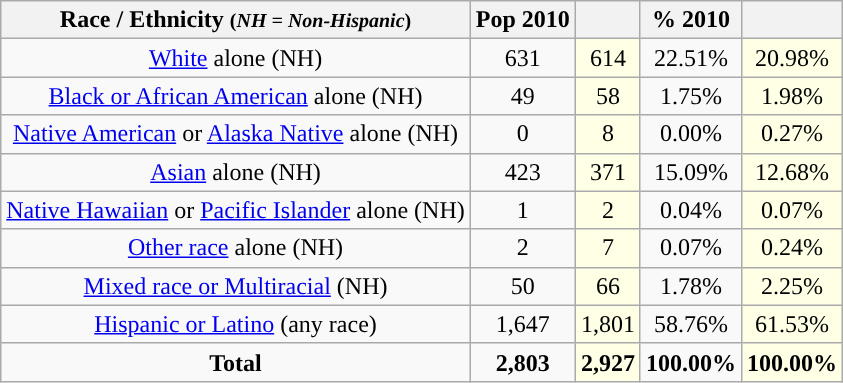<table class="wikitable" style="text-align:center;">
<tr>
<th>Race / Ethnicity <small>(<em>NH = Non-Hispanic</em>)</small></th>
<th>Pop 2010</th>
<th></th>
<th>% 2010</th>
<th></th>
</tr>
<tr>
<td><a href='#'>White</a> alone (NH)</td>
<td>631</td>
<td style='background: #ffffe6;'>614</td>
<td>22.51%</td>
<td style='background: #ffffe6;'>20.98%</td>
</tr>
<tr>
<td><a href='#'>Black or African American</a> alone (NH)</td>
<td>49</td>
<td style='background: #ffffe6;'>58</td>
<td>1.75%</td>
<td style='background: #ffffe6;'>1.98%</td>
</tr>
<tr>
<td><a href='#'>Native American</a> or <a href='#'>Alaska Native</a> alone (NH)</td>
<td>0</td>
<td style='background: #ffffe6;'>8</td>
<td>0.00%</td>
<td style='background: #ffffe6;'>0.27%</td>
</tr>
<tr>
<td><a href='#'>Asian</a> alone (NH)</td>
<td>423</td>
<td style='background: #ffffe6;'>371</td>
<td>15.09%</td>
<td style='background: #ffffe6;'>12.68%</td>
</tr>
<tr>
<td><a href='#'>Native Hawaiian</a> or <a href='#'>Pacific Islander</a> alone (NH)</td>
<td>1</td>
<td style='background: #ffffe6;'>2</td>
<td>0.04%</td>
<td style='background: #ffffe6;'>0.07%</td>
</tr>
<tr>
<td><a href='#'>Other race</a> alone (NH)</td>
<td>2</td>
<td style='background: #ffffe6;'>7</td>
<td>0.07%</td>
<td style='background: #ffffe6;'>0.24%</td>
</tr>
<tr>
<td><a href='#'>Mixed race or Multiracial</a> (NH)</td>
<td>50</td>
<td style='background: #ffffe6;'>66</td>
<td>1.78%</td>
<td style='background: #ffffe6;'>2.25%</td>
</tr>
<tr>
<td><a href='#'>Hispanic or Latino</a> (any race)</td>
<td>1,647</td>
<td style='background: #ffffe6;'>1,801</td>
<td>58.76%</td>
<td style='background: #ffffe6;'>61.53%</td>
</tr>
<tr>
<td><strong>Total</strong></td>
<td><strong>2,803</strong></td>
<td style='background: #ffffe6;'><strong>2,927</strong></td>
<td><strong>100.00%</strong></td>
<td style='background: #ffffe6;'><strong>100.00%</strong></td>
</tr>
</table>
